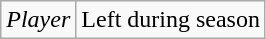<table class="wikitable">
<tr>
<td><em>Player</em></td>
<td>Left during season</td>
</tr>
</table>
